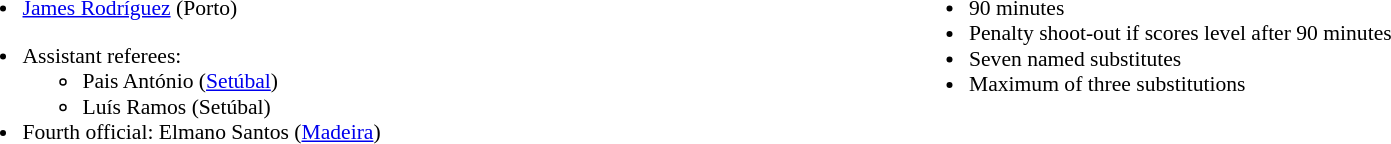<table style="width:100%; font-size:90%">
<tr>
<td style="width:50%; vertical-align:top"><br><ul><li> <a href='#'>James Rodríguez</a> (Porto)</li></ul><ul><li>Assistant referees:<ul><li>Pais António (<a href='#'>Setúbal</a>)</li><li>Luís Ramos (Setúbal)</li></ul></li><li>Fourth official: Elmano Santos (<a href='#'>Madeira</a>)</li></ul></td>
<td style="width:50%; vertical-align:top"><br><ul><li>90 minutes</li><li>Penalty shoot-out if scores level after 90 minutes</li><li>Seven named substitutes</li><li>Maximum of three substitutions</li></ul></td>
</tr>
</table>
